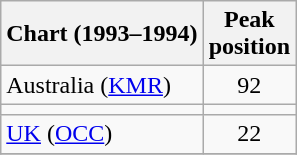<table class="wikitable sortable">
<tr>
<th align="left">Chart (1993–1994)</th>
<th align="left">Peak<br>position</th>
</tr>
<tr>
<td align="left">Australia (<a href='#'>KMR</a>)</td>
<td style="text-align:center;">92</td>
</tr>
<tr>
<td></td>
</tr>
<tr>
<td align="left"><a href='#'>UK</a> (<a href='#'>OCC</a>)</td>
<td style="text-align:center;">22</td>
</tr>
<tr>
</tr>
</table>
